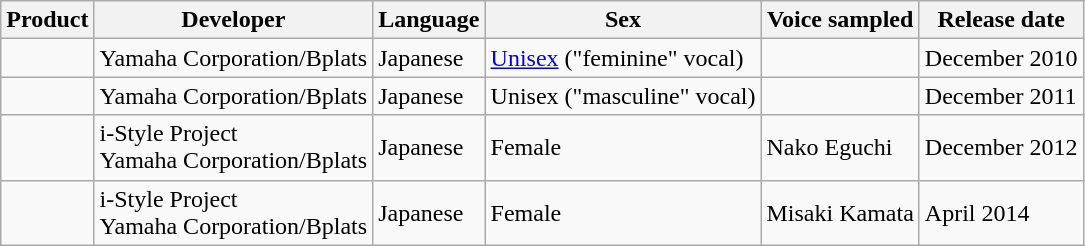<table class="wikitable sortable">
<tr>
<th>Product</th>
<th>Developer</th>
<th>Language</th>
<th>Sex</th>
<th>Voice sampled</th>
<th>Release date</th>
</tr>
<tr>
<td></td>
<td>Yamaha Corporation/Bplats</td>
<td>Japanese</td>
<td><a href='#'>Unisex</a> ("feminine" vocal)</td>
<td></td>
<td>December 2010</td>
</tr>
<tr>
<td></td>
<td>Yamaha Corporation/Bplats</td>
<td>Japanese</td>
<td>Unisex ("masculine" vocal)</td>
<td></td>
<td>December 2011</td>
</tr>
<tr>
<td></td>
<td>i-Style Project<br>Yamaha Corporation/Bplats</td>
<td>Japanese</td>
<td>Female</td>
<td>Nako Eguchi</td>
<td>December 2012</td>
</tr>
<tr>
<td></td>
<td>i-Style Project<br>Yamaha Corporation/Bplats</td>
<td>Japanese</td>
<td>Female</td>
<td>Misaki Kamata</td>
<td>April 2014</td>
</tr>
</table>
